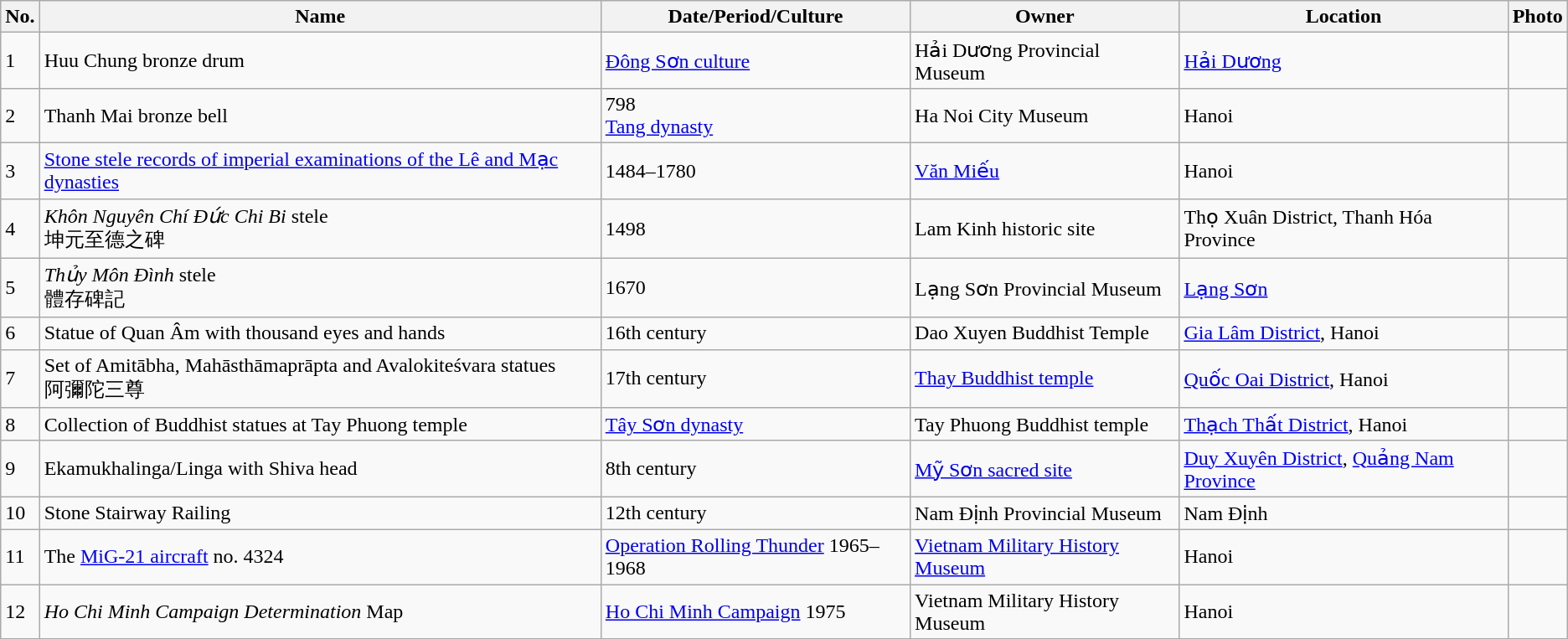<table class="wikitable">
<tr>
<th>No.</th>
<th>Name</th>
<th>Date/Period/Culture</th>
<th>Owner</th>
<th>Location</th>
<th>Photo</th>
</tr>
<tr>
<td>1</td>
<td>Huu Chung bronze drum</td>
<td><a href='#'>Đông Sơn culture</a></td>
<td>Hải Dương Provincial Museum</td>
<td><a href='#'>Hải Dương</a></td>
<td></td>
</tr>
<tr>
<td>2</td>
<td>Thanh Mai bronze bell</td>
<td>798<br><a href='#'>Tang dynasty</a></td>
<td>Ha Noi City Museum</td>
<td>Hanoi</td>
<td></td>
</tr>
<tr>
<td>3</td>
<td><a href='#'>Stone stele records of imperial examinations of the Lê and Mạc dynasties</a></td>
<td>1484–1780</td>
<td><a href='#'>Văn Miếu</a></td>
<td>Hanoi</td>
<td></td>
</tr>
<tr>
<td>4</td>
<td><em>Khôn Nguyên Chí Đức Chi Bi</em> stele<br>坤元至德之碑</td>
<td>1498</td>
<td>Lam Kinh historic site</td>
<td>Thọ Xuân District, Thanh Hóa Province</td>
<td></td>
</tr>
<tr>
<td>5</td>
<td><em>Thủy Môn Đình</em> stele<br>體存碑記</td>
<td>1670</td>
<td>Lạng Sơn Provincial Museum</td>
<td><a href='#'>Lạng Sơn</a></td>
<td></td>
</tr>
<tr>
<td>6</td>
<td>Statue of Quan Âm with thousand eyes and hands</td>
<td>16th century</td>
<td>Dao Xuyen Buddhist Temple</td>
<td><a href='#'>Gia Lâm District</a>, Hanoi</td>
<td></td>
</tr>
<tr>
<td>7</td>
<td>Set of Amitābha, Mahāsthāmaprāpta and Avalokiteśvara statues<br>阿彌陀三尊</td>
<td>17th century</td>
<td><a href='#'>Thay Buddhist temple</a></td>
<td><a href='#'>Quốc Oai District</a>, Hanoi</td>
<td></td>
</tr>
<tr>
<td>8</td>
<td>Collection of Buddhist statues at Tay Phuong temple</td>
<td><a href='#'>Tây Sơn dynasty</a></td>
<td>Tay Phuong Buddhist temple</td>
<td><a href='#'>Thạch Thất District</a>, Hanoi</td>
<td></td>
</tr>
<tr>
<td>9</td>
<td>Ekamukhalinga/Linga with Shiva head</td>
<td>8th century</td>
<td><a href='#'>Mỹ Sơn sacred site</a></td>
<td><a href='#'>Duy Xuyên District</a>, <a href='#'>Quảng Nam Province</a></td>
<td></td>
</tr>
<tr>
<td>10</td>
<td>Stone Stairway Railing</td>
<td>12th century</td>
<td>Nam Định Provincial Museum</td>
<td>Nam Định</td>
<td></td>
</tr>
<tr>
<td>11</td>
<td>The <a href='#'>MiG-21 aircraft</a> no. 4324</td>
<td><a href='#'>Operation Rolling Thunder</a> 1965–1968</td>
<td><a href='#'>Vietnam Military History Museum</a></td>
<td>Hanoi</td>
<td></td>
</tr>
<tr>
<td>12</td>
<td><em>Ho Chi Minh Campaign Determination</em> Map</td>
<td><a href='#'>Ho Chi Minh Campaign</a> 1975</td>
<td>Vietnam Military History Museum</td>
<td>Hanoi</td>
<td></td>
</tr>
<tr>
</tr>
</table>
